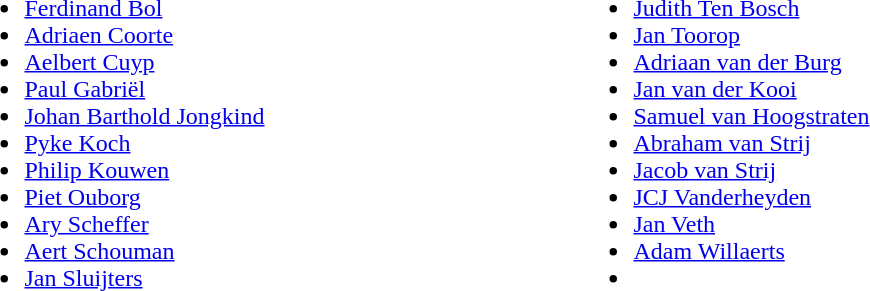<table>
<tr>
<td style="width: 25%; vertical-align: top;"><br><ul><li><a href='#'>Ferdinand Bol</a></li><li><a href='#'>Adriaen Coorte</a></li><li><a href='#'>Aelbert Cuyp</a></li><li><a href='#'>Paul Gabriël</a></li><li><a href='#'>Johan Barthold Jongkind</a></li><li><a href='#'>Pyke Koch</a></li><li><a href='#'>Philip Kouwen</a></li><li><a href='#'>Piet Ouborg</a></li><li><a href='#'>Ary Scheffer</a></li><li><a href='#'>Aert Schouman</a></li><li><a href='#'>Jan Sluijters</a></li></ul></td>
<td style="width: 25%; vertical-align: top;"><br><ul><li><a href='#'>Judith Ten Bosch</a></li><li><a href='#'>Jan Toorop</a></li><li><a href='#'>Adriaan van der Burg</a></li><li><a href='#'>Jan van der Kooi</a></li><li><a href='#'>Samuel van Hoogstraten</a></li><li><a href='#'>Abraham van Strij</a></li><li><a href='#'>Jacob van Strij</a></li><li><a href='#'>JCJ Vanderheyden</a></li><li><a href='#'>Jan Veth</a></li><li><a href='#'>Adam Willaerts</a></li><li></li></ul></td>
</tr>
</table>
